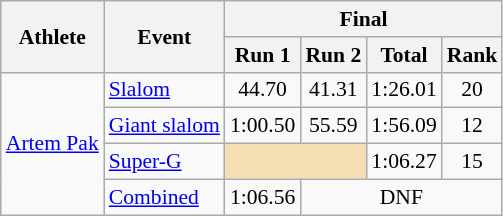<table class="wikitable" style="font-size:90%; text-align:center;">
<tr>
<th rowspan=2>Athlete</th>
<th rowspan=2>Event</th>
<th colspan=4>Final</th>
</tr>
<tr>
<th>Run 1</th>
<th>Run 2</th>
<th>Total</th>
<th>Rank</th>
</tr>
<tr>
<td rowspan=4 align=left><a href='#'>Artem Pak</a></td>
<td align=left><a href='#'>Slalom</a></td>
<td>44.70</td>
<td>41.31</td>
<td>1:26.01</td>
<td>20</td>
</tr>
<tr>
<td align=left><a href='#'>Giant slalom</a></td>
<td>1:00.50</td>
<td>55.59</td>
<td>1:56.09</td>
<td>12</td>
</tr>
<tr>
<td align=left><a href='#'>Super-G</a></td>
<td colspan=2 bgcolor="wheat"></td>
<td>1:06.27</td>
<td>15</td>
</tr>
<tr>
<td align=left><a href='#'>Combined</a></td>
<td>1:06.56</td>
<td colspan=3>DNF</td>
</tr>
</table>
